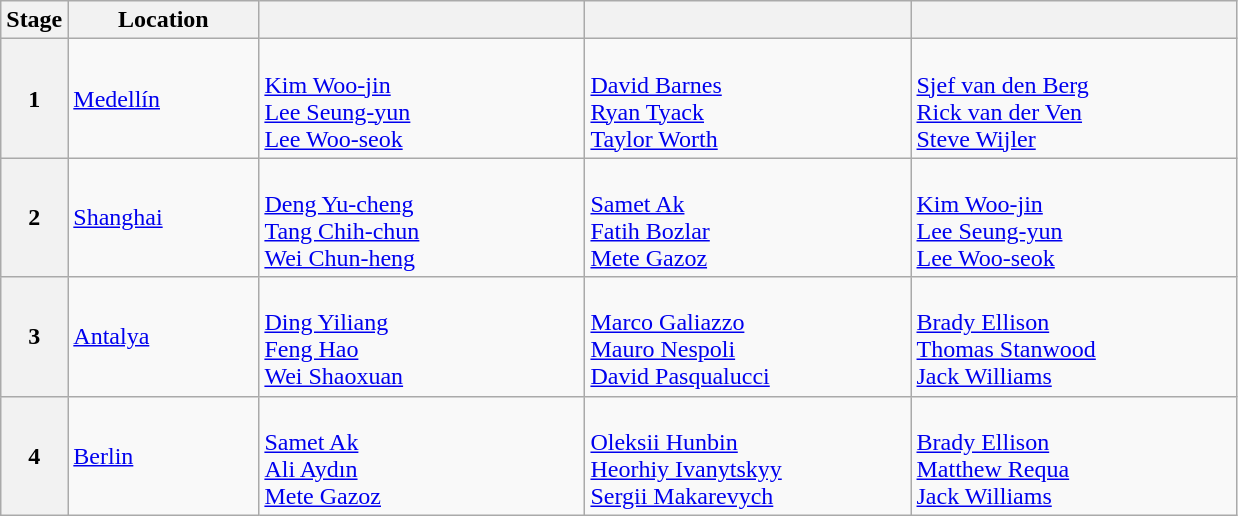<table class="wikitable">
<tr>
<th>Stage</th>
<th width=120>Location</th>
<th width=210></th>
<th width=210></th>
<th width=210></th>
</tr>
<tr>
<th>1</th>
<td> <a href='#'>Medellín</a></td>
<td> <br> <a href='#'>Kim Woo-jin</a> <br> <a href='#'>Lee Seung-yun</a> <br> <a href='#'>Lee Woo-seok</a></td>
<td> <br> <a href='#'>David Barnes</a> <br> <a href='#'>Ryan Tyack</a> <br> <a href='#'>Taylor Worth</a></td>
<td> <br> <a href='#'>Sjef van den Berg</a> <br> <a href='#'>Rick van der Ven</a> <br> <a href='#'>Steve Wijler</a></td>
</tr>
<tr>
<th>2</th>
<td> <a href='#'>Shanghai</a></td>
<td> <br> <a href='#'>Deng Yu-cheng</a> <br> <a href='#'>Tang Chih-chun</a> <br> <a href='#'>Wei Chun-heng</a></td>
<td> <br> <a href='#'>Samet Ak</a> <br> <a href='#'>Fatih Bozlar</a> <br> <a href='#'>Mete Gazoz</a></td>
<td> <br> <a href='#'>Kim Woo-jin</a> <br> <a href='#'>Lee Seung-yun</a> <br> <a href='#'>Lee Woo-seok</a></td>
</tr>
<tr>
<th>3</th>
<td> <a href='#'>Antalya</a></td>
<td> <br> <a href='#'>Ding Yiliang</a> <br> <a href='#'>Feng Hao</a> <br> <a href='#'>Wei Shaoxuan</a></td>
<td> <br> <a href='#'>Marco Galiazzo</a> <br> <a href='#'>Mauro Nespoli</a> <br> <a href='#'>David Pasqualucci</a></td>
<td> <br> <a href='#'>Brady Ellison</a> <br> <a href='#'>Thomas Stanwood</a> <br> <a href='#'>Jack Williams</a></td>
</tr>
<tr>
<th>4</th>
<td> <a href='#'>Berlin</a></td>
<td> <br> <a href='#'>Samet Ak</a> <br> <a href='#'>Ali Aydın</a> <br> <a href='#'>Mete Gazoz</a></td>
<td> <br> <a href='#'>Oleksii Hunbin</a> <br> <a href='#'>Heorhiy Ivanytskyy</a> <br> <a href='#'>Sergii Makarevych</a></td>
<td> <br> <a href='#'>Brady Ellison</a> <br> <a href='#'>Matthew Requa</a> <br> <a href='#'>Jack Williams</a></td>
</tr>
</table>
